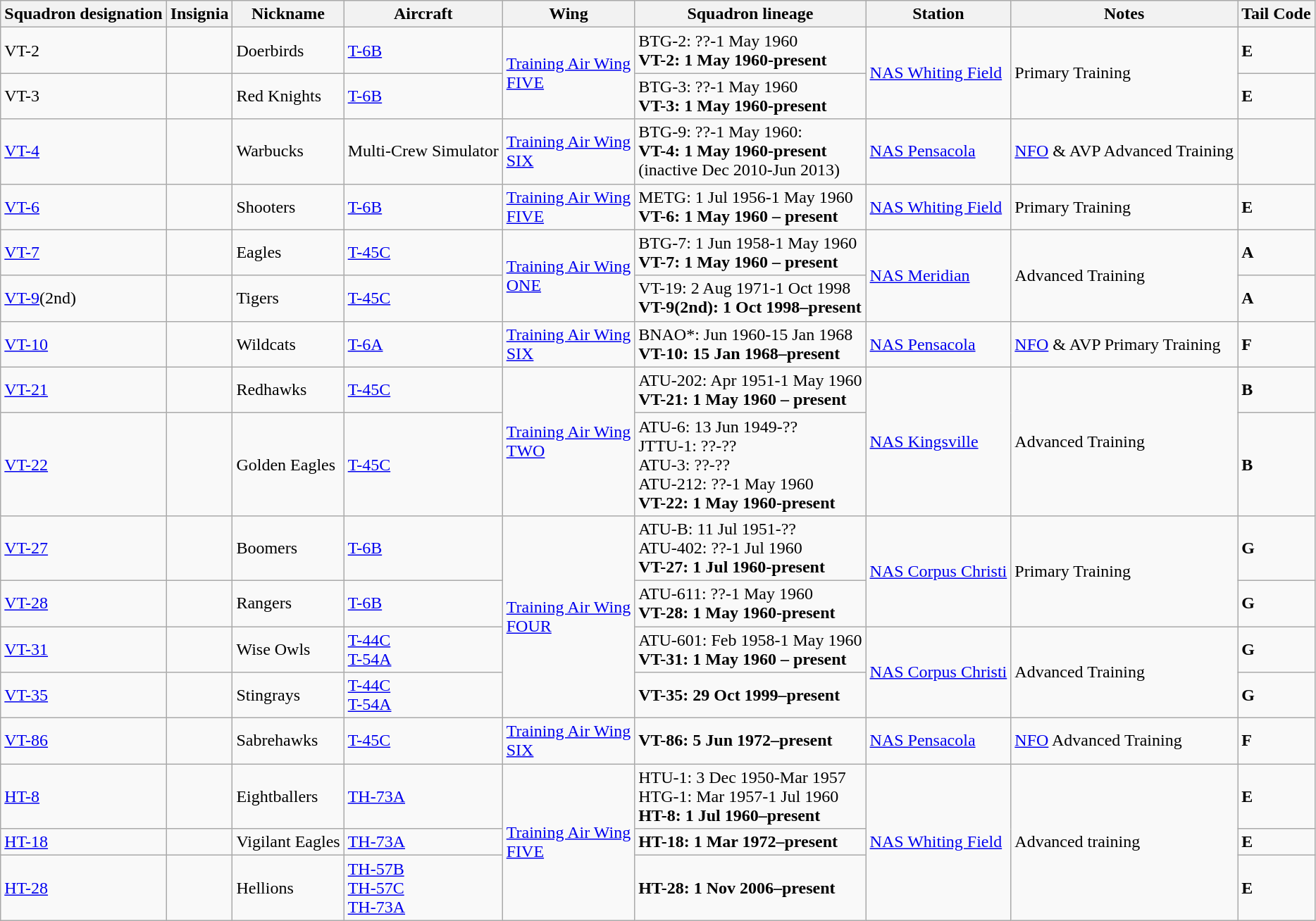<table class="wikitable sortable">
<tr>
<th>Squadron designation</th>
<th>Insignia</th>
<th>Nickname</th>
<th>Aircraft</th>
<th>Wing</th>
<th>Squadron lineage</th>
<th>Station</th>
<th>Notes</th>
<th>Tail Code</th>
</tr>
<tr>
<td>VT-2</td>
<td></td>
<td>Doerbirds</td>
<td><a href='#'>T-6B</a></td>
<td rowspan="2"><a href='#'>Training Air Wing<br>FIVE</a></td>
<td>BTG-2: ??-1 May 1960<br><strong>VT-2: 1 May 1960-present</strong></td>
<td rowspan="2"><a href='#'>NAS Whiting Field</a></td>
<td rowspan="2">Primary Training</td>
<td><strong>E</strong></td>
</tr>
<tr>
<td>VT-3</td>
<td></td>
<td>Red Knights</td>
<td><a href='#'>T-6B</a></td>
<td>BTG-3: ??-1 May 1960<br><strong>VT-3: 1 May 1960-present</strong></td>
<td><strong>E</strong></td>
</tr>
<tr>
<td><a href='#'>VT-4</a></td>
<td></td>
<td>Warbucks</td>
<td>Multi-Crew Simulator</td>
<td style="white-space: nowrap;"><a href='#'>Training Air Wing<br>SIX</a></td>
<td>BTG-9: ??-1 May 1960:<br><strong>VT-4: 1 May 1960-present</strong><br>(inactive Dec 2010-Jun 2013)</td>
<td><a href='#'>NAS Pensacola</a></td>
<td><a href='#'>NFO</a> & AVP Advanced Training </td>
<td></td>
</tr>
<tr>
<td><a href='#'>VT-6</a></td>
<td></td>
<td>Shooters</td>
<td><a href='#'>T-6B</a></td>
<td><a href='#'>Training Air Wing<br>FIVE</a></td>
<td>METG: 1 Jul 1956-1 May 1960<br><strong>VT-6: 1 May 1960 – present</strong></td>
<td><a href='#'>NAS Whiting Field</a></td>
<td>Primary Training</td>
<td><strong>E</strong></td>
</tr>
<tr>
<td><a href='#'>VT-7</a></td>
<td></td>
<td>Eagles</td>
<td><a href='#'>T-45C</a></td>
<td rowspan="2"><a href='#'>Training Air Wing<br>ONE</a></td>
<td>BTG-7: 1 Jun 1958-1 May 1960<br><strong>VT-7: 1 May 1960 – present</strong></td>
<td rowspan="2"><a href='#'>NAS Meridian</a></td>
<td rowspan="2">Advanced Training</td>
<td><strong>A</strong></td>
</tr>
<tr>
<td><a href='#'>VT-9</a>(2nd)</td>
<td></td>
<td>Tigers</td>
<td><a href='#'>T-45C</a></td>
<td style="white-space: nowrap;">VT-19: 2 Aug 1971-1 Oct 1998<br><strong>VT-9(2nd): 1 Oct 1998–present</strong></td>
<td><strong>A</strong></td>
</tr>
<tr>
<td><a href='#'>VT-10</a></td>
<td></td>
<td>Wildcats</td>
<td><a href='#'>T-6A</a></td>
<td><a href='#'>Training Air Wing<br>SIX</a></td>
<td style="white-space: nowrap;">BNAO*: Jun 1960-15 Jan 1968<br><strong>VT-10: 15 Jan 1968–present</strong></td>
<td><a href='#'>NAS Pensacola</a></td>
<td><a href='#'>NFO</a> & AVP Primary Training</td>
<td><strong>F</strong></td>
</tr>
<tr>
<td><a href='#'>VT-21</a></td>
<td></td>
<td>Redhawks</td>
<td><a href='#'>T-45C</a></td>
<td rowspan="2"><a href='#'>Training Air Wing<br>TWO</a></td>
<td>ATU-202: Apr 1951-1 May 1960<br><strong>VT-21: 1 May 1960 – present</strong></td>
<td rowspan="2"><a href='#'>NAS Kingsville</a></td>
<td rowspan="2">Advanced Training</td>
<td><strong>B</strong></td>
</tr>
<tr>
<td><a href='#'>VT-22</a></td>
<td></td>
<td>Golden Eagles</td>
<td><a href='#'>T-45C</a></td>
<td>ATU-6: 13 Jun 1949-??<br>JTTU-1: ??-??<br>ATU-3: ??-??<br>ATU-212: ??-1 May 1960<br><strong>VT-22: 1 May 1960-present</strong></td>
<td><strong>B</strong></td>
</tr>
<tr>
<td><a href='#'>VT-27</a></td>
<td></td>
<td>Boomers</td>
<td><a href='#'>T-6B</a></td>
<td rowspan="4"><a href='#'>Training Air Wing<br>FOUR</a></td>
<td>ATU-B: 11 Jul 1951-??<br>ATU-402: ??-1 Jul 1960<br><strong>VT-27: 1 Jul 1960-present</strong></td>
<td rowspan="2"><a href='#'>NAS Corpus Christi</a></td>
<td rowspan="2">Primary Training</td>
<td><strong>G</strong></td>
</tr>
<tr>
<td><a href='#'>VT-28</a></td>
<td></td>
<td>Rangers</td>
<td><a href='#'>T-6B</a></td>
<td>ATU-611: ??-1 May 1960<br><strong>VT-28: 1 May 1960-present</strong></td>
<td><strong>G</strong></td>
</tr>
<tr>
<td><a href='#'>VT-31</a></td>
<td></td>
<td>Wise Owls</td>
<td><a href='#'>T-44C</a><br><a href='#'>T-54A</a></td>
<td>ATU-601: Feb 1958-1 May 1960<br><strong>VT-31: 1 May 1960 – present</strong></td>
<td rowspan="2"><a href='#'>NAS Corpus Christi</a></td>
<td rowspan="2">Advanced Training </td>
<td><strong>G</strong></td>
</tr>
<tr>
<td><a href='#'>VT-35</a></td>
<td></td>
<td>Stingrays</td>
<td><a href='#'>T-44C</a><br><a href='#'>T-54A</a></td>
<td><strong>VT-35: 29 Oct 1999–present</strong></td>
<td><strong>G</strong></td>
</tr>
<tr>
<td><a href='#'>VT-86</a></td>
<td></td>
<td>Sabrehawks</td>
<td><a href='#'>T-45C</a></td>
<td><a href='#'>Training Air Wing<br>SIX</a></td>
<td><strong>VT-86: 5 Jun 1972–present</strong></td>
<td><a href='#'>NAS Pensacola</a></td>
<td><a href='#'>NFO</a> Advanced Training</td>
<td><strong>F</strong></td>
</tr>
<tr>
<td><a href='#'>HT-8</a></td>
<td></td>
<td>Eightballers</td>
<td style="white-space: nowrap;"><a href='#'>TH-73A</a></td>
<td rowspan="3"><a href='#'>Training Air Wing<br>FIVE</a></td>
<td>HTU-1: 3 Dec 1950-Mar 1957<br>HTG-1: Mar 1957-1 Jul 1960<br><strong>HT-8: 1 Jul 1960–present</strong></td>
<td rowspan="3"><a href='#'>NAS Whiting Field</a></td>
<td rowspan="3">Advanced training </td>
<td><strong>E</strong></td>
</tr>
<tr>
<td><a href='#'>HT-18</a></td>
<td></td>
<td>Vigilant Eagles</td>
<td><a href='#'>TH-73A</a></td>
<td><strong>HT-18: 1 Mar 1972–present</strong></td>
<td><strong>E</strong></td>
</tr>
<tr>
<td><a href='#'>HT-28</a></td>
<td></td>
<td>Hellions</td>
<td><a href='#'>TH-57B<br>TH-57C</a><br><a href='#'>TH-73A</a></td>
<td><strong>HT-28: 1 Nov 2006–present</strong></td>
<td><strong>E</strong></td>
</tr>
</table>
